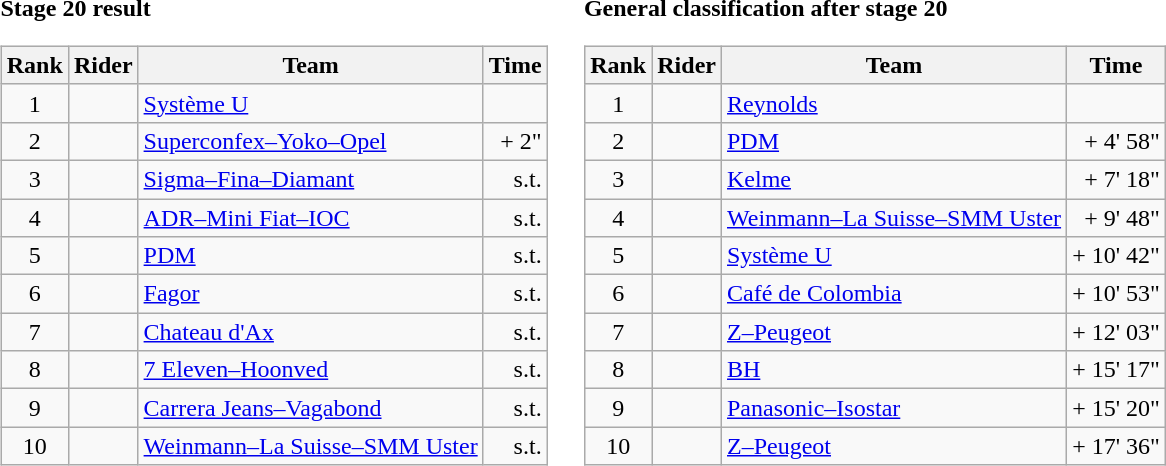<table>
<tr>
<td><strong>Stage 20 result</strong><br><table class="wikitable">
<tr>
<th scope="col">Rank</th>
<th scope="col">Rider</th>
<th scope="col">Team</th>
<th scope="col">Time</th>
</tr>
<tr>
<td style="text-align:center;">1</td>
<td></td>
<td><a href='#'>Système U</a></td>
<td style="text-align:right;"></td>
</tr>
<tr>
<td style="text-align:center;">2</td>
<td></td>
<td><a href='#'>Superconfex–Yoko–Opel</a></td>
<td style="text-align:right;">+ 2"</td>
</tr>
<tr>
<td style="text-align:center;">3</td>
<td></td>
<td><a href='#'>Sigma–Fina–Diamant</a></td>
<td style="text-align:right;">s.t.</td>
</tr>
<tr>
<td style="text-align:center;">4</td>
<td></td>
<td><a href='#'>ADR–Mini Fiat–IOC</a></td>
<td style="text-align:right;">s.t.</td>
</tr>
<tr>
<td style="text-align:center;">5</td>
<td></td>
<td><a href='#'>PDM</a></td>
<td style="text-align:right;">s.t.</td>
</tr>
<tr>
<td style="text-align:center;">6</td>
<td></td>
<td><a href='#'>Fagor</a></td>
<td style="text-align:right;">s.t.</td>
</tr>
<tr>
<td style="text-align:center;">7</td>
<td></td>
<td><a href='#'>Chateau d'Ax</a></td>
<td style="text-align:right;">s.t.</td>
</tr>
<tr>
<td style="text-align:center;">8</td>
<td></td>
<td><a href='#'>7 Eleven–Hoonved</a></td>
<td style="text-align:right;">s.t.</td>
</tr>
<tr>
<td style="text-align:center;">9</td>
<td></td>
<td><a href='#'>Carrera Jeans–Vagabond</a></td>
<td style="text-align:right;">s.t.</td>
</tr>
<tr>
<td style="text-align:center;">10</td>
<td></td>
<td><a href='#'>Weinmann–La Suisse–SMM Uster</a></td>
<td style="text-align:right;">s.t.</td>
</tr>
</table>
</td>
<td></td>
<td><strong>General classification after stage 20</strong><br><table class="wikitable">
<tr>
<th scope="col">Rank</th>
<th scope="col">Rider</th>
<th scope="col">Team</th>
<th scope="col">Time</th>
</tr>
<tr>
<td style="text-align:center;">1</td>
<td> </td>
<td><a href='#'>Reynolds</a></td>
<td style="text-align:right;"></td>
</tr>
<tr>
<td style="text-align:center;">2</td>
<td></td>
<td><a href='#'>PDM</a></td>
<td style="text-align:right;">+ 4' 58"</td>
</tr>
<tr>
<td style="text-align:center;">3</td>
<td></td>
<td><a href='#'>Kelme</a></td>
<td style="text-align:right;">+ 7' 18"</td>
</tr>
<tr>
<td style="text-align:center;">4</td>
<td></td>
<td><a href='#'>Weinmann–La Suisse–SMM Uster</a></td>
<td style="text-align:right;">+ 9' 48"</td>
</tr>
<tr>
<td style="text-align:center;">5</td>
<td></td>
<td><a href='#'>Système U</a></td>
<td style="text-align:right;">+ 10' 42"</td>
</tr>
<tr>
<td style="text-align:center;">6</td>
<td></td>
<td><a href='#'>Café de Colombia</a></td>
<td style="text-align:right;">+ 10' 53"</td>
</tr>
<tr>
<td style="text-align:center;">7</td>
<td></td>
<td><a href='#'>Z–Peugeot</a></td>
<td style="text-align:right;">+ 12' 03"</td>
</tr>
<tr>
<td style="text-align:center;">8</td>
<td></td>
<td><a href='#'>BH</a></td>
<td style="text-align:right;">+ 15' 17"</td>
</tr>
<tr>
<td style="text-align:center;">9</td>
<td></td>
<td><a href='#'>Panasonic–Isostar</a></td>
<td style="text-align:right;">+ 15' 20"</td>
</tr>
<tr>
<td style="text-align:center;">10</td>
<td></td>
<td><a href='#'>Z–Peugeot</a></td>
<td style="text-align:right;">+ 17' 36"</td>
</tr>
</table>
</td>
</tr>
</table>
